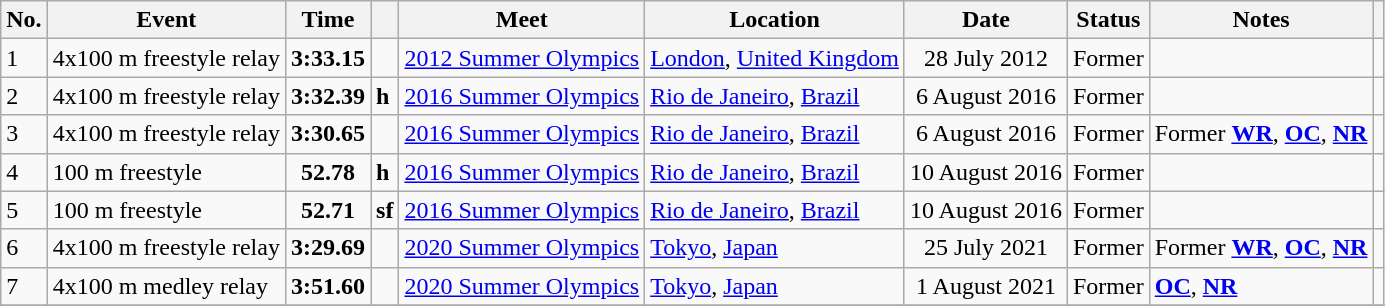<table class="wikitable sortable">
<tr>
<th>No.</th>
<th>Event</th>
<th>Time</th>
<th></th>
<th>Meet</th>
<th>Location</th>
<th>Date</th>
<th>Status</th>
<th>Notes</th>
<th></th>
</tr>
<tr>
<td>1</td>
<td>4x100 m freestyle relay</td>
<td align="center"><strong>3:33.15</strong></td>
<td></td>
<td><a href='#'>2012 Summer Olympics</a></td>
<td><a href='#'>London</a>, <a href='#'>United Kingdom</a></td>
<td align="center">28 July 2012</td>
<td align="center">Former</td>
<td></td>
<td align="center"></td>
</tr>
<tr>
<td>2</td>
<td>4x100 m freestyle relay</td>
<td align="center"><strong>3:32.39</strong></td>
<td><strong>h</strong></td>
<td><a href='#'>2016 Summer Olympics</a></td>
<td><a href='#'>Rio de Janeiro</a>, <a href='#'>Brazil</a></td>
<td align="center">6 August 2016</td>
<td align="center">Former</td>
<td></td>
<td align="center"></td>
</tr>
<tr>
<td>3</td>
<td>4x100 m freestyle relay</td>
<td align="center"><strong>3:30.65</strong></td>
<td></td>
<td><a href='#'>2016 Summer Olympics</a></td>
<td><a href='#'>Rio de Janeiro</a>, <a href='#'>Brazil</a></td>
<td align="center">6 August 2016</td>
<td align="center">Former</td>
<td>Former <strong><a href='#'>WR</a></strong>, <strong><a href='#'>OC</a></strong>, <strong><a href='#'>NR</a></strong></td>
<td align="center"></td>
</tr>
<tr>
<td>4</td>
<td>100 m freestyle</td>
<td align="center"><strong>52.78</strong></td>
<td><strong>h</strong></td>
<td><a href='#'>2016 Summer Olympics</a></td>
<td><a href='#'>Rio de Janeiro</a>, <a href='#'>Brazil</a></td>
<td align="center">10 August 2016</td>
<td align="center">Former</td>
<td></td>
<td align="center"></td>
</tr>
<tr>
<td>5</td>
<td>100 m freestyle</td>
<td align="center"><strong>52.71</strong></td>
<td><strong>sf</strong></td>
<td><a href='#'>2016 Summer Olympics</a></td>
<td><a href='#'>Rio de Janeiro</a>, <a href='#'>Brazil</a></td>
<td align="center">10 August 2016</td>
<td align="center">Former</td>
<td></td>
<td align="center"></td>
</tr>
<tr>
<td>6</td>
<td>4x100 m freestyle relay</td>
<td align="center"><strong>3:29.69</strong></td>
<td></td>
<td><a href='#'>2020 Summer Olympics</a></td>
<td><a href='#'>Tokyo</a>, <a href='#'>Japan</a></td>
<td align="center">25 July 2021</td>
<td align="center">Former</td>
<td>Former <strong><a href='#'>WR</a></strong>, <strong><a href='#'>OC</a></strong>, <strong><a href='#'>NR</a></strong></td>
<td align="center"></td>
</tr>
<tr>
<td>7</td>
<td>4x100 m medley relay</td>
<td align="center"><strong>3:51.60</strong></td>
<td></td>
<td><a href='#'>2020 Summer Olympics</a></td>
<td><a href='#'>Tokyo</a>, <a href='#'>Japan</a></td>
<td align="center">1 August 2021</td>
<td align="center">Former</td>
<td><strong><a href='#'>OC</a></strong>, <strong><a href='#'>NR</a></strong></td>
<td align="center"></td>
</tr>
<tr>
</tr>
</table>
